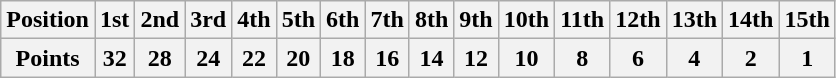<table class="wikitable">
<tr>
<th>Position</th>
<th>1st</th>
<th>2nd</th>
<th>3rd</th>
<th>4th</th>
<th>5th</th>
<th>6th</th>
<th>7th</th>
<th>8th</th>
<th>9th</th>
<th>10th</th>
<th>11th</th>
<th>12th</th>
<th>13th</th>
<th>14th</th>
<th>15th</th>
</tr>
<tr>
<th>Points</th>
<th>32</th>
<th>28</th>
<th>24</th>
<th>22</th>
<th>20</th>
<th>18</th>
<th>16</th>
<th>14</th>
<th>12</th>
<th>10</th>
<th>8</th>
<th>6</th>
<th>4</th>
<th>2</th>
<th>1</th>
</tr>
</table>
